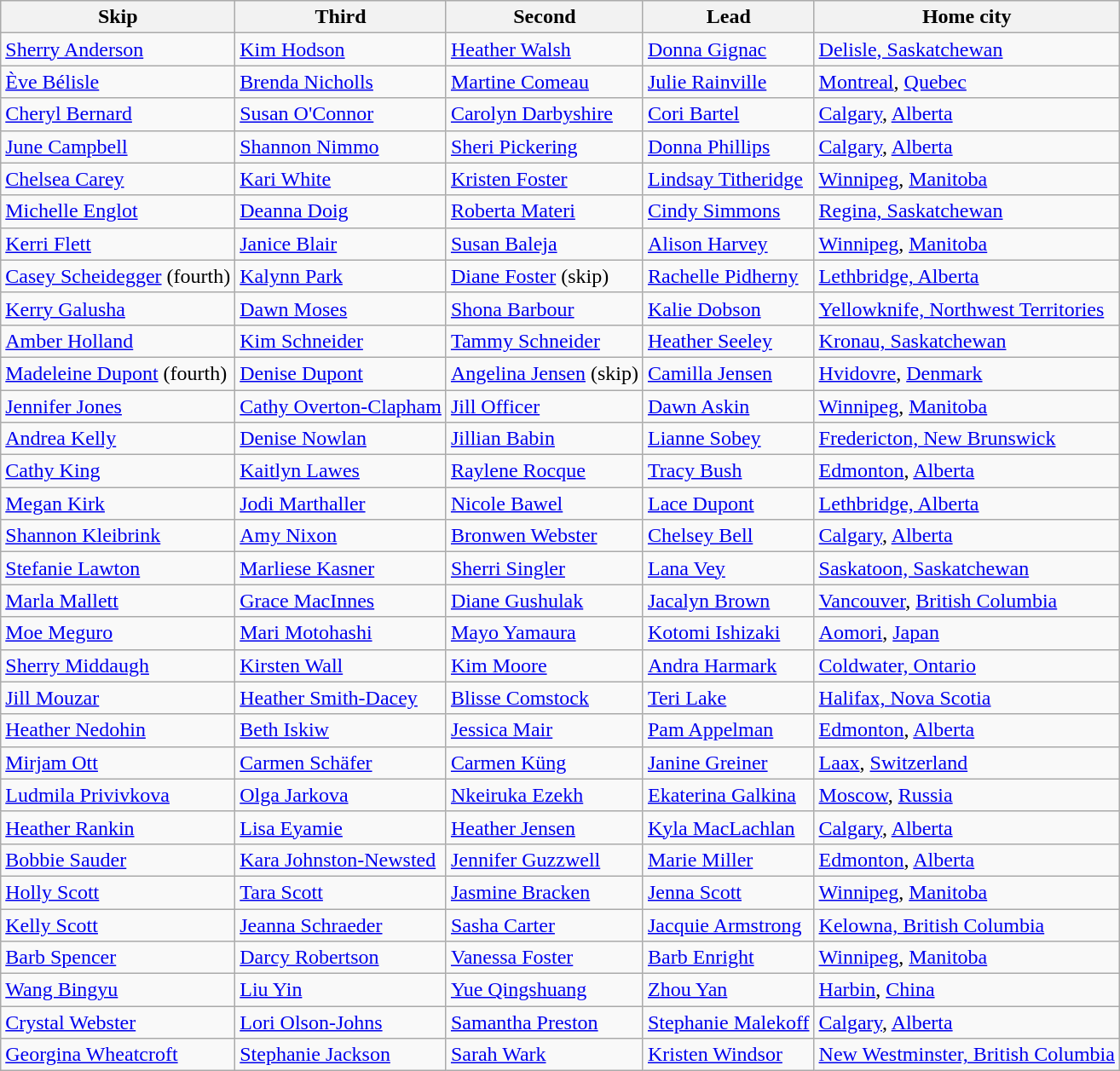<table class="wikitable" border="1">
<tr>
<th>Skip</th>
<th>Third</th>
<th>Second</th>
<th>Lead</th>
<th>Home city</th>
</tr>
<tr>
<td><a href='#'>Sherry Anderson</a></td>
<td><a href='#'>Kim Hodson</a></td>
<td><a href='#'>Heather Walsh</a></td>
<td><a href='#'>Donna Gignac</a></td>
<td> <a href='#'>Delisle, Saskatchewan</a></td>
</tr>
<tr>
<td><a href='#'>Ève Bélisle</a></td>
<td><a href='#'>Brenda Nicholls</a></td>
<td><a href='#'>Martine Comeau</a></td>
<td><a href='#'>Julie Rainville</a></td>
<td> <a href='#'>Montreal</a>, <a href='#'>Quebec</a></td>
</tr>
<tr>
<td><a href='#'>Cheryl Bernard</a></td>
<td><a href='#'>Susan O'Connor</a></td>
<td><a href='#'>Carolyn Darbyshire</a></td>
<td><a href='#'>Cori Bartel</a></td>
<td> <a href='#'>Calgary</a>, <a href='#'>Alberta</a></td>
</tr>
<tr>
<td><a href='#'>June Campbell</a></td>
<td><a href='#'>Shannon Nimmo</a></td>
<td><a href='#'>Sheri Pickering</a></td>
<td><a href='#'>Donna Phillips</a></td>
<td> <a href='#'>Calgary</a>, <a href='#'>Alberta</a></td>
</tr>
<tr>
<td><a href='#'>Chelsea Carey</a></td>
<td><a href='#'>Kari White</a></td>
<td><a href='#'>Kristen Foster</a></td>
<td><a href='#'>Lindsay Titheridge</a></td>
<td> <a href='#'>Winnipeg</a>, <a href='#'>Manitoba</a></td>
</tr>
<tr>
<td><a href='#'>Michelle Englot</a></td>
<td><a href='#'>Deanna Doig</a></td>
<td><a href='#'>Roberta Materi</a></td>
<td><a href='#'>Cindy Simmons</a></td>
<td> <a href='#'>Regina, Saskatchewan</a></td>
</tr>
<tr>
<td><a href='#'>Kerri Flett</a></td>
<td><a href='#'>Janice Blair</a></td>
<td><a href='#'>Susan Baleja</a></td>
<td><a href='#'>Alison Harvey</a></td>
<td> <a href='#'>Winnipeg</a>, <a href='#'>Manitoba</a></td>
</tr>
<tr>
<td><a href='#'>Casey Scheidegger</a> (fourth)</td>
<td><a href='#'>Kalynn Park</a></td>
<td><a href='#'>Diane Foster</a> (skip)</td>
<td><a href='#'>Rachelle Pidherny</a></td>
<td> <a href='#'>Lethbridge, Alberta</a></td>
</tr>
<tr>
<td><a href='#'>Kerry Galusha</a></td>
<td><a href='#'>Dawn Moses</a></td>
<td><a href='#'>Shona Barbour</a></td>
<td><a href='#'>Kalie Dobson</a></td>
<td> <a href='#'>Yellowknife, Northwest Territories</a></td>
</tr>
<tr>
<td><a href='#'>Amber Holland</a></td>
<td><a href='#'>Kim Schneider</a></td>
<td><a href='#'>Tammy Schneider</a></td>
<td><a href='#'>Heather Seeley</a></td>
<td> <a href='#'>Kronau, Saskatchewan</a></td>
</tr>
<tr>
<td><a href='#'>Madeleine Dupont</a> (fourth)</td>
<td><a href='#'>Denise Dupont</a></td>
<td><a href='#'>Angelina Jensen</a> (skip)</td>
<td><a href='#'>Camilla Jensen</a></td>
<td> <a href='#'>Hvidovre</a>, <a href='#'>Denmark</a></td>
</tr>
<tr>
<td><a href='#'>Jennifer Jones</a></td>
<td><a href='#'>Cathy Overton-Clapham</a></td>
<td><a href='#'>Jill Officer</a></td>
<td><a href='#'>Dawn Askin</a></td>
<td> <a href='#'>Winnipeg</a>, <a href='#'>Manitoba</a></td>
</tr>
<tr>
<td><a href='#'>Andrea Kelly</a></td>
<td><a href='#'>Denise Nowlan</a></td>
<td><a href='#'>Jillian Babin</a></td>
<td><a href='#'>Lianne Sobey</a></td>
<td> <a href='#'>Fredericton, New Brunswick</a></td>
</tr>
<tr>
<td><a href='#'>Cathy King</a></td>
<td><a href='#'>Kaitlyn Lawes</a></td>
<td><a href='#'>Raylene Rocque</a></td>
<td><a href='#'>Tracy Bush</a></td>
<td> <a href='#'>Edmonton</a>, <a href='#'>Alberta</a></td>
</tr>
<tr>
<td><a href='#'>Megan Kirk</a></td>
<td><a href='#'>Jodi Marthaller</a></td>
<td><a href='#'>Nicole Bawel</a></td>
<td><a href='#'>Lace Dupont</a></td>
<td> <a href='#'>Lethbridge, Alberta</a></td>
</tr>
<tr>
<td><a href='#'>Shannon Kleibrink</a></td>
<td><a href='#'>Amy Nixon</a></td>
<td><a href='#'>Bronwen Webster</a></td>
<td><a href='#'>Chelsey Bell</a></td>
<td> <a href='#'>Calgary</a>, <a href='#'>Alberta</a></td>
</tr>
<tr>
<td><a href='#'>Stefanie Lawton</a></td>
<td><a href='#'>Marliese Kasner</a></td>
<td><a href='#'>Sherri Singler</a></td>
<td><a href='#'>Lana Vey</a></td>
<td> <a href='#'>Saskatoon, Saskatchewan</a></td>
</tr>
<tr>
<td><a href='#'>Marla Mallett</a></td>
<td><a href='#'>Grace MacInnes</a></td>
<td><a href='#'>Diane Gushulak</a></td>
<td><a href='#'>Jacalyn Brown</a></td>
<td> <a href='#'>Vancouver</a>, <a href='#'>British Columbia</a></td>
</tr>
<tr>
<td><a href='#'>Moe Meguro</a></td>
<td><a href='#'>Mari Motohashi</a></td>
<td><a href='#'>Mayo Yamaura</a></td>
<td><a href='#'>Kotomi Ishizaki</a></td>
<td> <a href='#'>Aomori</a>, <a href='#'>Japan</a></td>
</tr>
<tr>
<td><a href='#'>Sherry Middaugh</a></td>
<td><a href='#'>Kirsten Wall</a></td>
<td><a href='#'>Kim Moore</a></td>
<td><a href='#'>Andra Harmark</a></td>
<td> <a href='#'>Coldwater, Ontario</a></td>
</tr>
<tr>
<td><a href='#'>Jill Mouzar</a></td>
<td><a href='#'>Heather Smith-Dacey</a></td>
<td><a href='#'>Blisse Comstock</a></td>
<td><a href='#'>Teri Lake</a></td>
<td> <a href='#'>Halifax, Nova Scotia</a></td>
</tr>
<tr>
<td><a href='#'>Heather Nedohin</a></td>
<td><a href='#'>Beth Iskiw</a></td>
<td><a href='#'>Jessica Mair</a></td>
<td><a href='#'>Pam Appelman</a></td>
<td> <a href='#'>Edmonton</a>, <a href='#'>Alberta</a></td>
</tr>
<tr>
<td><a href='#'>Mirjam Ott</a></td>
<td><a href='#'>Carmen Schäfer</a></td>
<td><a href='#'>Carmen Küng</a></td>
<td><a href='#'>Janine Greiner</a></td>
<td> <a href='#'>Laax</a>, <a href='#'>Switzerland</a></td>
</tr>
<tr>
<td><a href='#'>Ludmila Privivkova</a></td>
<td><a href='#'>Olga Jarkova</a></td>
<td><a href='#'>Nkeiruka Ezekh</a></td>
<td><a href='#'>Ekaterina Galkina</a></td>
<td> <a href='#'>Moscow</a>, <a href='#'>Russia</a></td>
</tr>
<tr>
<td><a href='#'>Heather Rankin</a></td>
<td><a href='#'>Lisa Eyamie</a></td>
<td><a href='#'>Heather Jensen</a></td>
<td><a href='#'>Kyla MacLachlan</a></td>
<td> <a href='#'>Calgary</a>, <a href='#'>Alberta</a></td>
</tr>
<tr>
<td><a href='#'>Bobbie Sauder</a></td>
<td><a href='#'>Kara Johnston-Newsted</a></td>
<td><a href='#'>Jennifer Guzzwell</a></td>
<td><a href='#'>Marie Miller</a></td>
<td> <a href='#'>Edmonton</a>, <a href='#'>Alberta</a></td>
</tr>
<tr>
<td><a href='#'>Holly Scott</a></td>
<td><a href='#'>Tara Scott</a></td>
<td><a href='#'>Jasmine Bracken</a></td>
<td><a href='#'>Jenna Scott</a></td>
<td> <a href='#'>Winnipeg</a>, <a href='#'>Manitoba</a></td>
</tr>
<tr>
<td><a href='#'>Kelly Scott</a></td>
<td><a href='#'>Jeanna Schraeder</a></td>
<td><a href='#'>Sasha Carter</a></td>
<td><a href='#'>Jacquie Armstrong</a></td>
<td> <a href='#'>Kelowna, British Columbia</a></td>
</tr>
<tr>
<td><a href='#'>Barb Spencer</a></td>
<td><a href='#'>Darcy Robertson</a></td>
<td><a href='#'>Vanessa Foster</a></td>
<td><a href='#'>Barb Enright</a></td>
<td> <a href='#'>Winnipeg</a>, <a href='#'>Manitoba</a></td>
</tr>
<tr>
<td><a href='#'>Wang Bingyu</a></td>
<td><a href='#'>Liu Yin</a></td>
<td><a href='#'>Yue Qingshuang</a></td>
<td><a href='#'>Zhou Yan</a></td>
<td> <a href='#'>Harbin</a>, <a href='#'>China</a></td>
</tr>
<tr>
<td><a href='#'>Crystal Webster</a></td>
<td><a href='#'>Lori Olson-Johns</a></td>
<td><a href='#'>Samantha Preston</a></td>
<td><a href='#'>Stephanie Malekoff</a></td>
<td> <a href='#'>Calgary</a>, <a href='#'>Alberta</a></td>
</tr>
<tr>
<td><a href='#'>Georgina Wheatcroft</a></td>
<td><a href='#'>Stephanie Jackson</a></td>
<td><a href='#'>Sarah Wark</a></td>
<td><a href='#'>Kristen Windsor</a></td>
<td> <a href='#'>New Westminster, British Columbia</a></td>
</tr>
</table>
